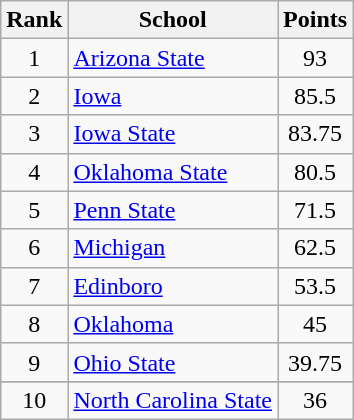<table class="wikitable" style="text-align:center">
<tr>
<th>Rank</th>
<th>School</th>
<th>Points</th>
</tr>
<tr>
<td>1</td>
<td align=left><a href='#'>Arizona State</a></td>
<td>93</td>
</tr>
<tr>
<td>2</td>
<td align=left><a href='#'>Iowa</a></td>
<td>85.5</td>
</tr>
<tr>
<td>3</td>
<td align=left><a href='#'>Iowa State</a></td>
<td>83.75</td>
</tr>
<tr>
<td>4</td>
<td align=left><a href='#'>Oklahoma State</a></td>
<td>80.5</td>
</tr>
<tr>
<td>5</td>
<td align=left><a href='#'>Penn State</a></td>
<td>71.5</td>
</tr>
<tr>
<td>6</td>
<td align=left><a href='#'>Michigan</a></td>
<td>62.5</td>
</tr>
<tr>
<td>7</td>
<td align=left><a href='#'>Edinboro</a></td>
<td>53.5</td>
</tr>
<tr>
<td>8</td>
<td align=left><a href='#'>Oklahoma</a></td>
<td>45</td>
</tr>
<tr>
<td>9</td>
<td align=left><a href='#'>Ohio State</a></td>
<td>39.75</td>
</tr>
<tr>
</tr>
<tr>
<td>10</td>
<td align=left><a href='#'>North Carolina State</a></td>
<td>36</td>
</tr>
</table>
